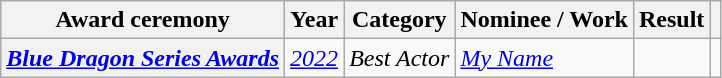<table class="wikitable plainrowheaders sortable">
<tr>
<th scope="col">Award ceremony</th>
<th scope="col">Year</th>
<th scope="col">Category</th>
<th scope="col">Nominee / Work</th>
<th scope="col">Result</th>
<th scope="col" class="unsortable"></th>
</tr>
<tr>
<th scope="row"><em><a href='#'>Blue Dragon Series Awards</a></em></th>
<td><em><a href='#'>2022</a></em></td>
<td><em>Best Actor</em></td>
<td><em><a href='#'>My Name</a></em></td>
<td></td>
<td></td>
</tr>
</table>
